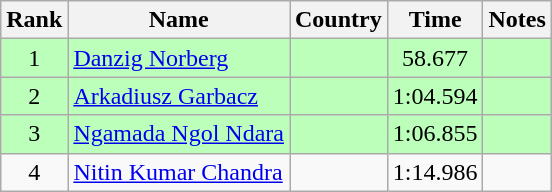<table class="wikitable" style="text-align:center">
<tr>
<th>Rank</th>
<th>Name</th>
<th>Country</th>
<th>Time</th>
<th>Notes</th>
</tr>
<tr bgcolor=bbffbb>
<td>1</td>
<td align="left"><a href='#'>Danzig Norberg</a></td>
<td align="left"></td>
<td>58.677</td>
<td></td>
</tr>
<tr bgcolor=bbffbb>
<td>2</td>
<td align="left"><a href='#'>Arkadiusz Garbacz</a></td>
<td align="left"></td>
<td>1:04.594</td>
<td></td>
</tr>
<tr bgcolor=bbffbb>
<td>3</td>
<td align="left"><a href='#'>Ngamada Ngol Ndara</a></td>
<td align="left"></td>
<td>1:06.855</td>
<td></td>
</tr>
<tr>
<td>4</td>
<td align="left"><a href='#'>Nitin Kumar Chandra</a></td>
<td align="left"></td>
<td>1:14.986</td>
<td></td>
</tr>
</table>
